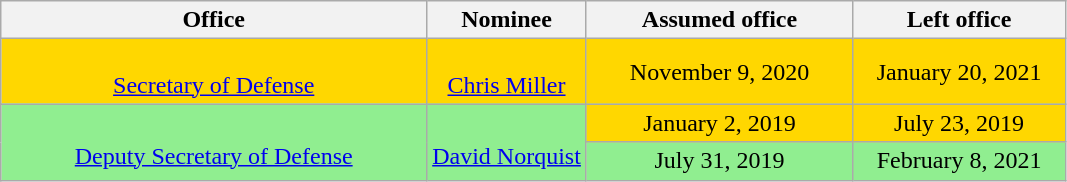<table class="wikitable sortable" style="text-align:center">
<tr>
<th style="width:40%;">Office</th>
<th style="width:15%;">Nominee</th>
<th style="width:25%;" data-sort- type="date">Assumed office</th>
<th style="width:20%;" data-sort- type="date">Left office</th>
</tr>
<tr style="background:gold;">
<td><br><a href='#'>Secretary of Defense</a></td>
<td style="background:gold;"><br><a href='#'>Chris Miller</a></td>
<td>November 9, 2020</td>
<td>January 20, 2021</td>
</tr>
<tr style="background:lightgreen;">
<td rowspan="2"><br><a href='#'>Deputy Secretary of Defense</a></td>
<td rowspan="2"><br><a href='#'>David Norquist</a></td>
<td style="background:gold">January 2, 2019</td>
<td style="background:gold">July 23, 2019</td>
</tr>
<tr style="background:lightgreen">
<td>July 31, 2019<br></td>
<td>February 8, 2021</td>
</tr>
</table>
